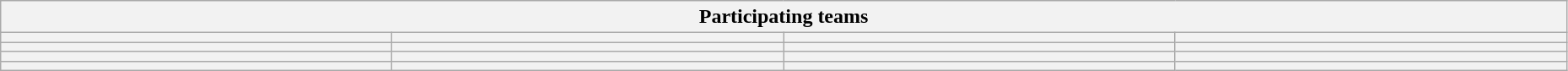<table class="wikitable" style="width:98%;">
<tr>
<th colspan=4>Participating teams</th>
</tr>
<tr>
<th width=25%></th>
<th width=25%></th>
<th width=25%></th>
<th width=25%></th>
</tr>
<tr>
<th width=25%></th>
<th width=25%></th>
<th width=25%></th>
<th width=25%></th>
</tr>
<tr>
<th width=25%></th>
<th width=25%></th>
<th width=25%></th>
<th width=25%></th>
</tr>
<tr>
<th width=25%></th>
<th width=25%></th>
<th width=25%></th>
<th width=25%></th>
</tr>
</table>
